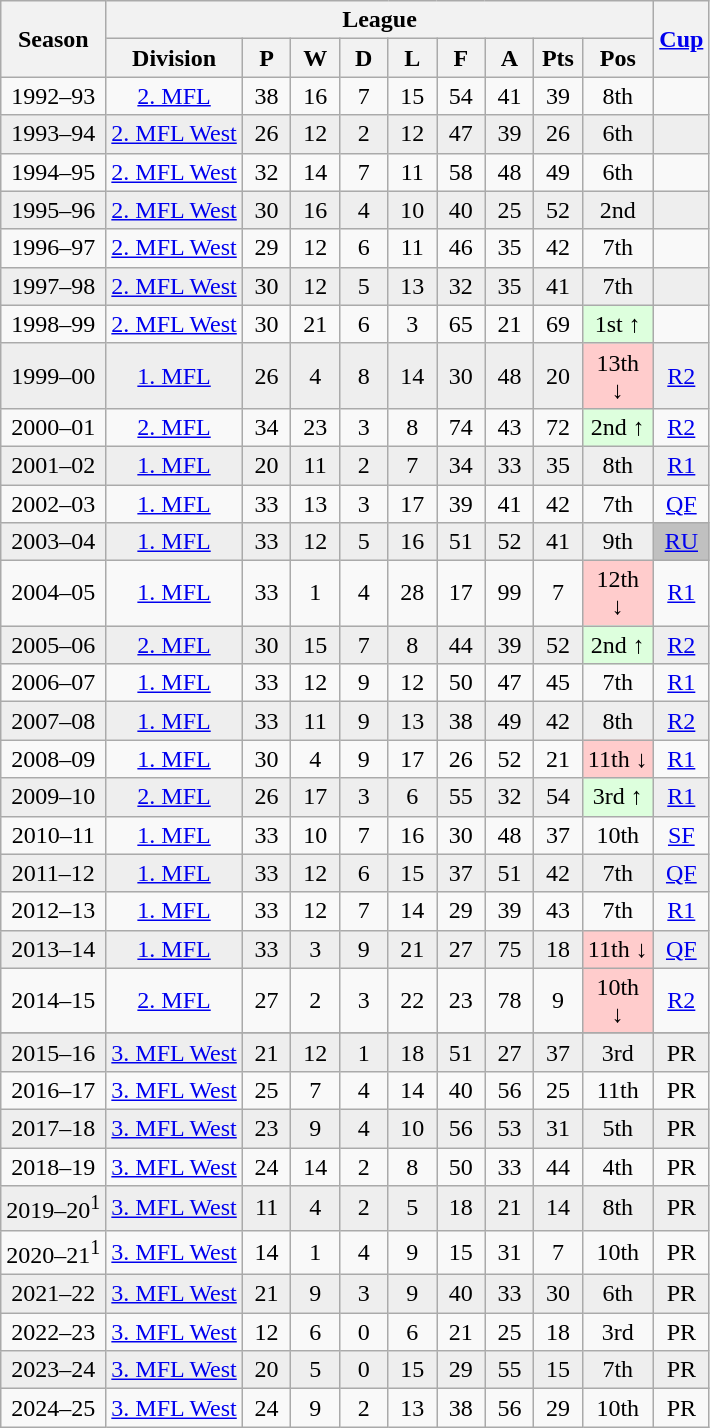<table class="wikitable" style="text-align:center; font-size:100%">
<tr>
<th rowspan=2>Season</th>
<th colspan=9>League</th>
<th rowspan=2 width="30"><a href='#'>Cup</a></th>
</tr>
<tr>
<th>Division</th>
<th width="25">P</th>
<th width="25">W</th>
<th width="25">D</th>
<th width="25">L</th>
<th width="25">F</th>
<th width="25">A</th>
<th width="25">Pts</th>
<th width="40">Pos</th>
</tr>
<tr>
<td>1992–93</td>
<td><a href='#'>2. MFL</a></td>
<td>38</td>
<td>16</td>
<td>7</td>
<td>15</td>
<td>54</td>
<td>41</td>
<td>39</td>
<td>8th</td>
<td></td>
</tr>
<tr bgcolor=#EEEEEE>
<td>1993–94</td>
<td><a href='#'>2. MFL West</a></td>
<td>26</td>
<td>12</td>
<td>2</td>
<td>12</td>
<td>47</td>
<td>39</td>
<td>26</td>
<td>6th</td>
<td></td>
</tr>
<tr>
<td>1994–95</td>
<td><a href='#'>2. MFL West</a></td>
<td>32</td>
<td>14</td>
<td>7</td>
<td>11</td>
<td>58</td>
<td>48</td>
<td>49</td>
<td>6th</td>
<td></td>
</tr>
<tr bgcolor=#EEEEEE>
<td>1995–96</td>
<td><a href='#'>2. MFL West</a></td>
<td>30</td>
<td>16</td>
<td>4</td>
<td>10</td>
<td>40</td>
<td>25</td>
<td>52</td>
<td>2nd</td>
<td></td>
</tr>
<tr>
<td>1996–97</td>
<td><a href='#'>2. MFL West</a></td>
<td>29</td>
<td>12</td>
<td>6</td>
<td>11</td>
<td>46</td>
<td>35</td>
<td>42</td>
<td>7th</td>
<td></td>
</tr>
<tr bgcolor=#EEEEEE>
<td>1997–98</td>
<td><a href='#'>2. MFL West</a></td>
<td>30</td>
<td>12</td>
<td>5</td>
<td>13</td>
<td>32</td>
<td>35</td>
<td>41</td>
<td>7th</td>
<td></td>
</tr>
<tr>
<td>1998–99</td>
<td><a href='#'>2. MFL West</a></td>
<td>30</td>
<td>21</td>
<td>6</td>
<td>3</td>
<td>65</td>
<td>21</td>
<td>69</td>
<td bgcolor="#DDFFDD">1st ↑</td>
<td></td>
</tr>
<tr bgcolor=#EEEEEE>
<td>1999–00</td>
<td><a href='#'>1. MFL</a></td>
<td>26</td>
<td>4</td>
<td>8</td>
<td>14</td>
<td>30</td>
<td>48</td>
<td>20</td>
<td bgcolor="#FFCCCC">13th ↓</td>
<td><a href='#'>R2</a></td>
</tr>
<tr>
<td>2000–01</td>
<td><a href='#'>2. MFL</a></td>
<td>34</td>
<td>23</td>
<td>3</td>
<td>8</td>
<td>74</td>
<td>43</td>
<td>72</td>
<td bgcolor="#DDFFDD">2nd ↑</td>
<td><a href='#'>R2</a></td>
</tr>
<tr bgcolor=#EEEEEE>
<td>2001–02</td>
<td><a href='#'>1. MFL</a></td>
<td>20</td>
<td>11</td>
<td>2</td>
<td>7</td>
<td>34</td>
<td>33</td>
<td>35</td>
<td>8th</td>
<td><a href='#'>R1</a></td>
</tr>
<tr>
<td>2002–03</td>
<td><a href='#'>1. MFL</a></td>
<td>33</td>
<td>13</td>
<td>3</td>
<td>17</td>
<td>39</td>
<td>41</td>
<td>42</td>
<td>7th</td>
<td><a href='#'>QF</a></td>
</tr>
<tr bgcolor=#EEEEEE>
<td>2003–04</td>
<td><a href='#'>1. MFL</a></td>
<td>33</td>
<td>12</td>
<td>5</td>
<td>16</td>
<td>51</td>
<td>52</td>
<td>41</td>
<td>9th</td>
<td bgcolor=silver><a href='#'>RU</a></td>
</tr>
<tr>
<td>2004–05</td>
<td><a href='#'>1. MFL</a></td>
<td>33</td>
<td>1</td>
<td>4</td>
<td>28</td>
<td>17</td>
<td>99</td>
<td>7</td>
<td bgcolor="#FFCCCC">12th ↓</td>
<td><a href='#'>R1</a></td>
</tr>
<tr bgcolor=#EEEEEE>
<td>2005–06</td>
<td><a href='#'>2. MFL</a></td>
<td>30</td>
<td>15</td>
<td>7</td>
<td>8</td>
<td>44</td>
<td>39</td>
<td>52</td>
<td bgcolor="#DDFFDD">2nd ↑</td>
<td><a href='#'>R2</a></td>
</tr>
<tr>
<td>2006–07</td>
<td><a href='#'>1. MFL</a></td>
<td>33</td>
<td>12</td>
<td>9</td>
<td>12</td>
<td>50</td>
<td>47</td>
<td>45</td>
<td>7th</td>
<td><a href='#'>R1</a></td>
</tr>
<tr bgcolor=#EEEEEE>
<td>2007–08</td>
<td><a href='#'>1. MFL</a></td>
<td>33</td>
<td>11</td>
<td>9</td>
<td>13</td>
<td>38</td>
<td>49</td>
<td>42</td>
<td>8th</td>
<td><a href='#'>R2</a></td>
</tr>
<tr>
<td>2008–09</td>
<td><a href='#'>1. MFL</a></td>
<td>30</td>
<td>4</td>
<td>9</td>
<td>17</td>
<td>26</td>
<td>52</td>
<td>21</td>
<td bgcolor="#FFCCCC">11th ↓</td>
<td><a href='#'>R1</a></td>
</tr>
<tr bgcolor=#EEEEEE>
<td>2009–10</td>
<td><a href='#'>2. MFL</a></td>
<td>26</td>
<td>17</td>
<td>3</td>
<td>6</td>
<td>55</td>
<td>32</td>
<td>54</td>
<td bgcolor="#DDFFDD">3rd ↑</td>
<td><a href='#'>R1</a></td>
</tr>
<tr>
<td>2010–11</td>
<td><a href='#'>1. MFL</a></td>
<td>33</td>
<td>10</td>
<td>7</td>
<td>16</td>
<td>30</td>
<td>48</td>
<td>37</td>
<td>10th</td>
<td><a href='#'>SF</a></td>
</tr>
<tr bgcolor=#EEEEEE>
<td>2011–12</td>
<td><a href='#'>1. MFL</a></td>
<td>33</td>
<td>12</td>
<td>6</td>
<td>15</td>
<td>37</td>
<td>51</td>
<td>42</td>
<td>7th</td>
<td><a href='#'>QF</a></td>
</tr>
<tr>
<td>2012–13</td>
<td><a href='#'>1. MFL</a></td>
<td>33</td>
<td>12</td>
<td>7</td>
<td>14</td>
<td>29</td>
<td>39</td>
<td>43</td>
<td>7th</td>
<td><a href='#'>R1</a></td>
</tr>
<tr bgcolor=#EEEEEE>
<td>2013–14</td>
<td><a href='#'>1. MFL</a></td>
<td>33</td>
<td>3</td>
<td>9</td>
<td>21</td>
<td>27</td>
<td>75</td>
<td>18</td>
<td bgcolor="#FFCCCC">11th ↓</td>
<td><a href='#'>QF</a></td>
</tr>
<tr>
<td>2014–15</td>
<td><a href='#'>2. MFL</a></td>
<td>27</td>
<td>2</td>
<td>3</td>
<td>22</td>
<td>23</td>
<td>78</td>
<td>9</td>
<td bgcolor="#FFCCCC">10th ↓</td>
<td><a href='#'>R2</a></td>
</tr>
<tr>
</tr>
<tr bgcolor=#EEEEEE>
<td>2015–16</td>
<td><a href='#'>3. MFL West</a></td>
<td>21</td>
<td>12</td>
<td>1</td>
<td>18</td>
<td>51</td>
<td>27</td>
<td>37</td>
<td>3rd</td>
<td>PR</td>
</tr>
<tr>
<td>2016–17</td>
<td><a href='#'>3. MFL West</a></td>
<td>25</td>
<td>7</td>
<td>4</td>
<td>14</td>
<td>40</td>
<td>56</td>
<td>25</td>
<td>11th</td>
<td>PR</td>
</tr>
<tr bgcolor=#EEEEEE>
<td>2017–18</td>
<td><a href='#'>3. MFL West</a></td>
<td>23</td>
<td>9</td>
<td>4</td>
<td>10</td>
<td>56</td>
<td>53</td>
<td>31</td>
<td>5th</td>
<td>PR</td>
</tr>
<tr>
<td>2018–19</td>
<td><a href='#'>3. MFL West</a></td>
<td>24</td>
<td>14</td>
<td>2</td>
<td>8</td>
<td>50</td>
<td>33</td>
<td>44</td>
<td>4th</td>
<td>PR</td>
</tr>
<tr bgcolor=#EEEEEE>
<td>2019–20<sup>1</sup></td>
<td><a href='#'>3. MFL West</a></td>
<td>11</td>
<td>4</td>
<td>2</td>
<td>5</td>
<td>18</td>
<td>21</td>
<td>14</td>
<td>8th</td>
<td>PR</td>
</tr>
<tr>
<td>2020–21<sup>1</sup></td>
<td><a href='#'>3. MFL West</a></td>
<td>14</td>
<td>1</td>
<td>4</td>
<td>9</td>
<td>15</td>
<td>31</td>
<td>7</td>
<td>10th</td>
<td>PR</td>
</tr>
<tr bgcolor=#EEEEEE>
<td>2021–22</td>
<td><a href='#'>3. MFL West</a></td>
<td>21</td>
<td>9</td>
<td>3</td>
<td>9</td>
<td>40</td>
<td>33</td>
<td>30</td>
<td>6th</td>
<td>PR</td>
</tr>
<tr>
<td>2022–23</td>
<td><a href='#'>3. MFL West</a></td>
<td>12</td>
<td>6</td>
<td>0</td>
<td>6</td>
<td>21</td>
<td>25</td>
<td>18</td>
<td>3rd</td>
<td>PR</td>
</tr>
<tr bgcolor=#EEEEEE>
<td>2023–24</td>
<td><a href='#'>3. MFL West</a></td>
<td>20</td>
<td>5</td>
<td>0</td>
<td>15</td>
<td>29</td>
<td>55</td>
<td>15</td>
<td>7th</td>
<td>PR</td>
</tr>
<tr>
<td>2024–25</td>
<td><a href='#'>3. MFL West</a></td>
<td>24</td>
<td>9</td>
<td>2</td>
<td>13</td>
<td>38</td>
<td>56</td>
<td>29</td>
<td>10th</td>
<td>PR</td>
</tr>
</table>
